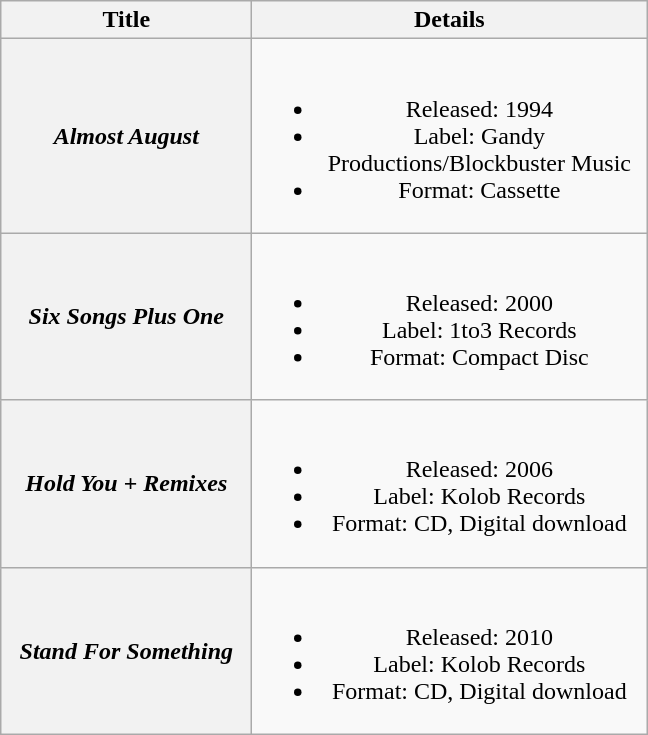<table class="wikitable plainrowheaders" style="text-align:center;">
<tr>
<th scope="col" style="width:10em;">Title</th>
<th scope="col" style="width:16em;">Details</th>
</tr>
<tr>
<th scope="row"><em>Almost August</em></th>
<td><br><ul><li>Released: 1994</li><li>Label: Gandy Productions/Blockbuster Music</li><li>Format: Cassette</li></ul></td>
</tr>
<tr>
<th scope="row"><em>Six Songs Plus One</em></th>
<td><br><ul><li>Released: 2000</li><li>Label: 1to3 Records</li><li>Format: Compact Disc</li></ul></td>
</tr>
<tr>
<th scope="row"><em>Hold You + Remixes</em></th>
<td><br><ul><li>Released: 2006</li><li>Label: Kolob Records</li><li>Format: CD, Digital download</li></ul></td>
</tr>
<tr>
<th scope="row"><em>Stand For Something</em></th>
<td><br><ul><li>Released: 2010</li><li>Label: Kolob Records</li><li>Format: CD, Digital download</li></ul></td>
</tr>
</table>
